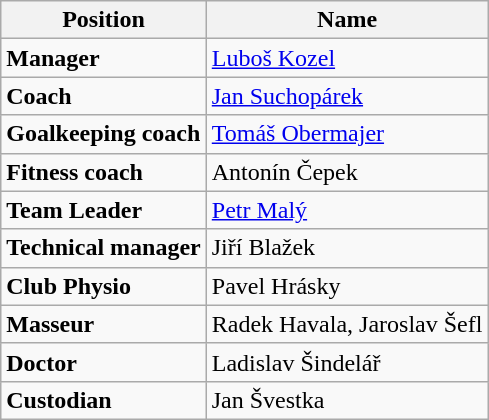<table class="wikitable">
<tr>
<th>Position</th>
<th>Name</th>
</tr>
<tr>
<td><strong>Manager</strong></td>
<td><a href='#'>Luboš Kozel</a></td>
</tr>
<tr>
<td><strong>Coach</strong></td>
<td><a href='#'>Jan Suchopárek</a></td>
</tr>
<tr>
<td><strong>Goalkeeping coach</strong></td>
<td><a href='#'>Tomáš Obermajer</a></td>
</tr>
<tr>
<td><strong>Fitness coach</strong></td>
<td>Antonín Čepek</td>
</tr>
<tr>
<td><strong>Team Leader</strong></td>
<td><a href='#'>Petr Malý</a></td>
</tr>
<tr>
<td><strong>Technical manager</strong></td>
<td>Jiří Blažek</td>
</tr>
<tr>
<td><strong>Club Physio</strong></td>
<td>Pavel Hrásky</td>
</tr>
<tr>
<td><strong>Masseur</strong></td>
<td>Radek Havala, Jaroslav Šefl</td>
</tr>
<tr>
<td><strong>Doctor</strong></td>
<td>Ladislav Šindelář</td>
</tr>
<tr>
<td><strong>Custodian</strong></td>
<td>Jan Švestka</td>
</tr>
</table>
